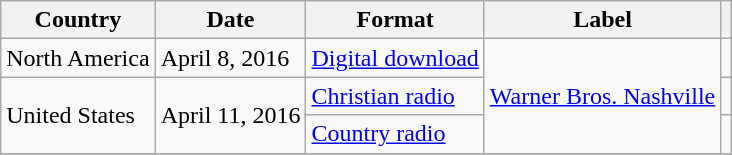<table class="wikitable">
<tr>
<th>Country</th>
<th>Date</th>
<th>Format</th>
<th>Label</th>
<th></th>
</tr>
<tr>
<td>North America</td>
<td>April 8, 2016</td>
<td><a href='#'>Digital download</a></td>
<td rowspan="3"><a href='#'>Warner Bros. Nashville</a></td>
<td></td>
</tr>
<tr>
<td rowspan="2">United States</td>
<td rowspan="2">April 11, 2016</td>
<td><a href='#'>Christian radio</a></td>
<td></td>
</tr>
<tr>
<td><a href='#'>Country radio</a></td>
<td></td>
</tr>
<tr>
</tr>
</table>
